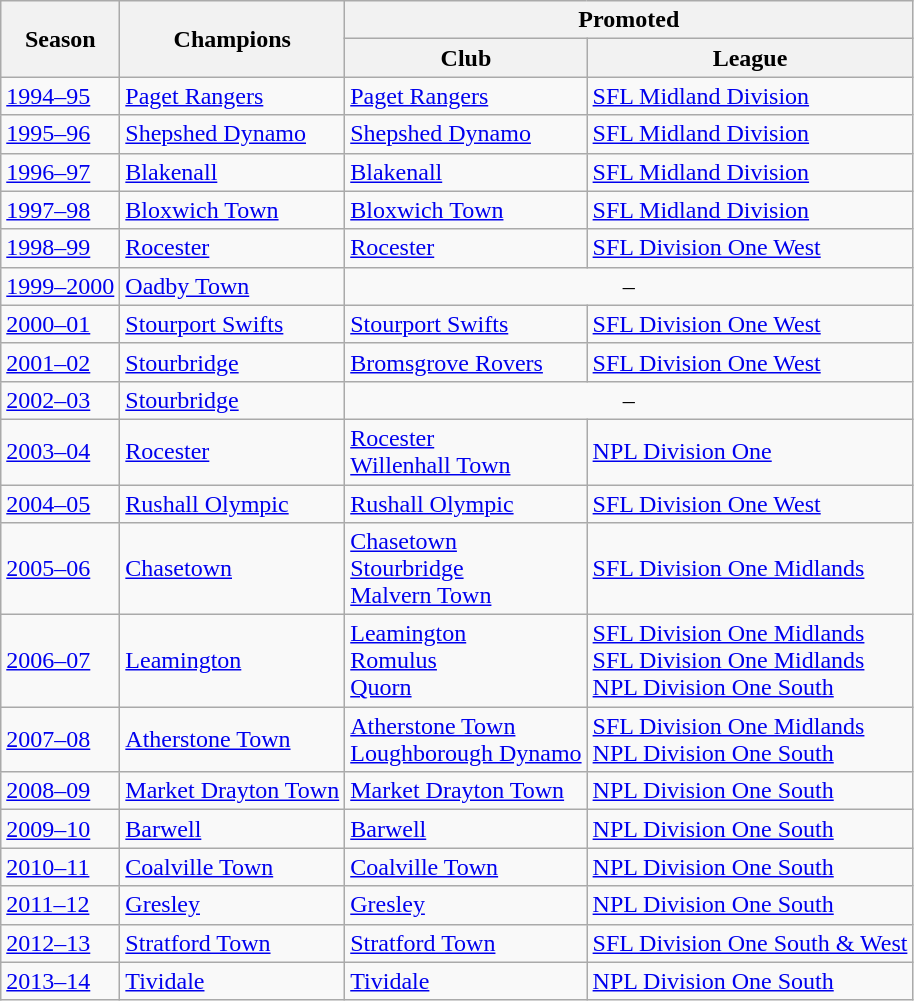<table class="wikitable" style="text-align: left">
<tr>
<th rowspan=2>Season</th>
<th rowspan=2>Champions</th>
<th colspan=2>Promoted</th>
</tr>
<tr>
<th>Club</th>
<th>League</th>
</tr>
<tr>
<td><a href='#'>1994–95</a></td>
<td><a href='#'>Paget Rangers</a></td>
<td><a href='#'>Paget Rangers</a></td>
<td><a href='#'>SFL Midland Division</a></td>
</tr>
<tr>
<td><a href='#'>1995–96</a></td>
<td><a href='#'>Shepshed Dynamo</a></td>
<td><a href='#'>Shepshed Dynamo</a></td>
<td><a href='#'>SFL Midland Division</a></td>
</tr>
<tr>
<td><a href='#'>1996–97</a></td>
<td><a href='#'>Blakenall</a></td>
<td><a href='#'>Blakenall</a></td>
<td><a href='#'>SFL Midland Division</a></td>
</tr>
<tr>
<td><a href='#'>1997–98</a></td>
<td><a href='#'>Bloxwich Town</a></td>
<td><a href='#'>Bloxwich Town</a></td>
<td><a href='#'>SFL Midland Division</a></td>
</tr>
<tr>
<td><a href='#'>1998–99</a></td>
<td><a href='#'>Rocester</a></td>
<td><a href='#'>Rocester</a></td>
<td><a href='#'>SFL Division One West</a></td>
</tr>
<tr>
<td><a href='#'>1999–2000</a></td>
<td><a href='#'>Oadby Town</a></td>
<td colspan=2 align="center">–</td>
</tr>
<tr>
<td><a href='#'>2000–01</a></td>
<td><a href='#'>Stourport Swifts</a></td>
<td><a href='#'>Stourport Swifts</a></td>
<td><a href='#'>SFL Division One West</a></td>
</tr>
<tr>
<td><a href='#'>2001–02</a></td>
<td><a href='#'>Stourbridge</a></td>
<td><a href='#'>Bromsgrove Rovers</a></td>
<td><a href='#'>SFL Division One West</a></td>
</tr>
<tr>
<td><a href='#'>2002–03</a></td>
<td><a href='#'>Stourbridge</a></td>
<td colspan=2 align="center">–</td>
</tr>
<tr>
<td><a href='#'>2003–04</a></td>
<td><a href='#'>Rocester</a></td>
<td><a href='#'>Rocester</a><br><a href='#'>Willenhall Town</a></td>
<td><a href='#'>NPL Division One</a></td>
</tr>
<tr>
<td><a href='#'>2004–05</a></td>
<td><a href='#'>Rushall Olympic</a></td>
<td><a href='#'>Rushall Olympic</a></td>
<td><a href='#'>SFL Division One West</a></td>
</tr>
<tr>
<td><a href='#'>2005–06</a></td>
<td><a href='#'>Chasetown</a></td>
<td><a href='#'>Chasetown</a><br><a href='#'>Stourbridge</a><br><a href='#'>Malvern Town</a></td>
<td><a href='#'>SFL Division One Midlands</a></td>
</tr>
<tr>
<td><a href='#'>2006–07</a></td>
<td><a href='#'>Leamington</a></td>
<td><a href='#'>Leamington</a><br><a href='#'>Romulus</a><br><a href='#'>Quorn</a></td>
<td><a href='#'>SFL Division One Midlands</a><br><a href='#'>SFL Division One Midlands</a><br><a href='#'>NPL Division One South</a></td>
</tr>
<tr>
<td><a href='#'>2007–08</a></td>
<td><a href='#'>Atherstone Town</a></td>
<td><a href='#'>Atherstone Town</a><br><a href='#'>Loughborough Dynamo</a></td>
<td><a href='#'>SFL Division One Midlands</a><br><a href='#'>NPL Division One South</a></td>
</tr>
<tr>
<td><a href='#'>2008–09</a></td>
<td><a href='#'>Market Drayton Town</a></td>
<td><a href='#'>Market Drayton Town</a></td>
<td><a href='#'>NPL Division One South</a></td>
</tr>
<tr>
<td><a href='#'>2009–10</a></td>
<td><a href='#'>Barwell</a></td>
<td><a href='#'>Barwell</a></td>
<td><a href='#'>NPL Division One South</a></td>
</tr>
<tr>
<td><a href='#'>2010–11</a></td>
<td><a href='#'>Coalville Town</a></td>
<td><a href='#'>Coalville Town</a></td>
<td><a href='#'>NPL Division One South</a></td>
</tr>
<tr>
<td><a href='#'>2011–12</a></td>
<td><a href='#'>Gresley</a></td>
<td><a href='#'>Gresley</a></td>
<td><a href='#'>NPL Division One South</a></td>
</tr>
<tr>
<td><a href='#'>2012–13</a></td>
<td><a href='#'>Stratford Town</a></td>
<td><a href='#'>Stratford Town</a></td>
<td><a href='#'>SFL Division One South & West</a></td>
</tr>
<tr>
<td><a href='#'>2013–14</a></td>
<td><a href='#'>Tividale</a></td>
<td><a href='#'>Tividale</a></td>
<td><a href='#'>NPL Division One South</a></td>
</tr>
</table>
